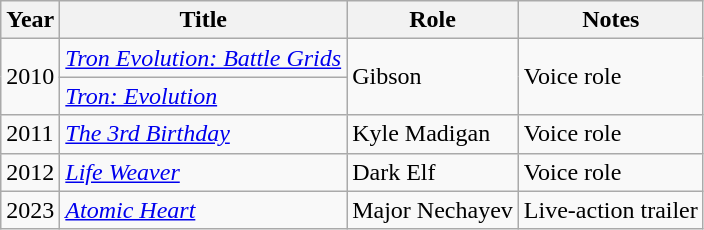<table class="wikitable sortable">
<tr>
<th>Year</th>
<th>Title</th>
<th>Role</th>
<th>Notes</th>
</tr>
<tr>
<td rowspan="2">2010</td>
<td><em><a href='#'>Tron Evolution: Battle Grids</a></em></td>
<td rowspan="2">Gibson</td>
<td rowspan="2">Voice role</td>
</tr>
<tr>
<td><em><a href='#'>Tron: Evolution</a></em></td>
</tr>
<tr>
<td>2011</td>
<td><em><a href='#'>The 3rd Birthday</a></em></td>
<td>Kyle Madigan</td>
<td>Voice role</td>
</tr>
<tr>
<td>2012</td>
<td><em><a href='#'>Life Weaver</a></em></td>
<td>Dark Elf</td>
<td>Voice role</td>
</tr>
<tr>
<td>2023</td>
<td><em><a href='#'>Atomic Heart</a></em></td>
<td>Major Nechayev</td>
<td>Live-action trailer</td>
</tr>
</table>
